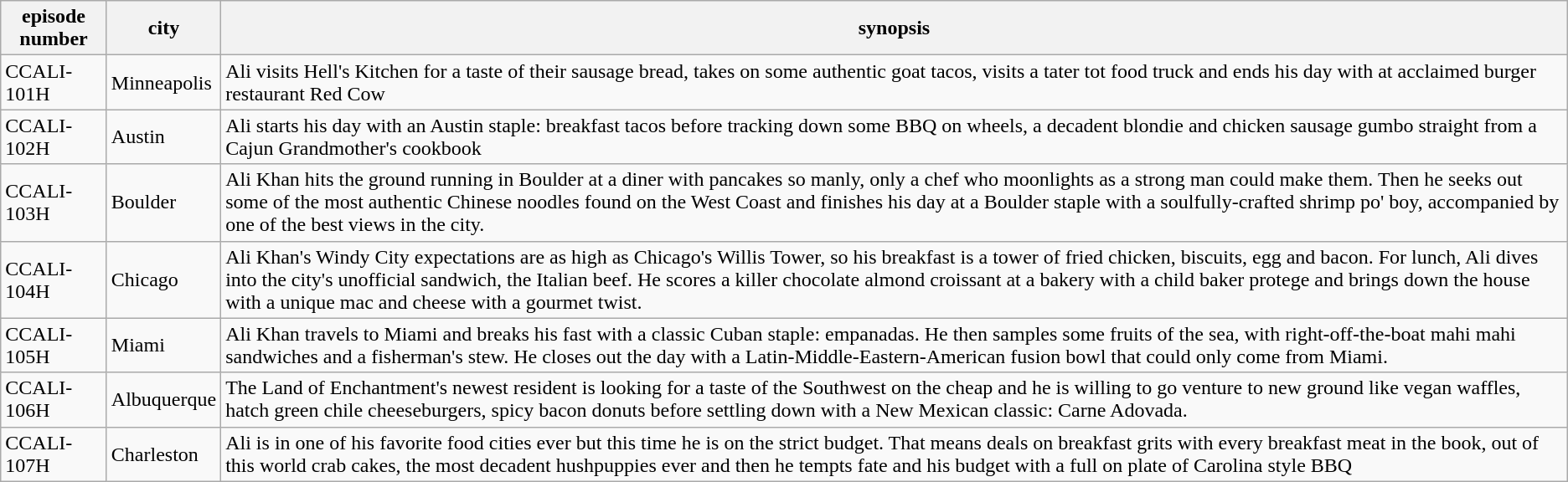<table class="wikitable sortable">
<tr>
<th>episode number</th>
<th>city</th>
<th>synopsis</th>
</tr>
<tr>
<td>CCALI-101H</td>
<td>Minneapolis</td>
<td>Ali visits Hell's Kitchen for a taste of their sausage bread, takes on some authentic goat tacos, visits a tater tot food truck and ends his day with at acclaimed burger restaurant Red Cow</td>
</tr>
<tr>
<td>CCALI-102H</td>
<td>Austin</td>
<td>Ali starts his day with an Austin staple: breakfast tacos before tracking down some BBQ on wheels, a decadent blondie and chicken sausage gumbo straight from a Cajun Grandmother's cookbook</td>
</tr>
<tr>
<td>CCALI-103H</td>
<td>Boulder</td>
<td>Ali Khan hits the ground running in Boulder at a diner with pancakes so manly, only a chef who moonlights as a strong man could make them. Then he seeks out some of the most authentic Chinese noodles found on the West Coast and finishes his day at a Boulder staple with a soulfully-crafted shrimp po' boy, accompanied by one of the best views in the city.</td>
</tr>
<tr>
<td>CCALI-104H</td>
<td>Chicago</td>
<td>Ali Khan's Windy City expectations are as high as Chicago's Willis Tower, so his breakfast is a tower of fried chicken, biscuits, egg and bacon. For lunch, Ali dives into the city's unofficial sandwich, the Italian beef. He scores a killer chocolate almond croissant at a bakery with a child baker protege and brings down the house with a unique mac and cheese with a gourmet twist.</td>
</tr>
<tr>
<td>CCALI-105H</td>
<td>Miami</td>
<td>Ali Khan travels to Miami and breaks his fast with a classic Cuban staple: empanadas. He then samples some fruits of the sea, with right-off-the-boat mahi mahi sandwiches and a fisherman's stew. He closes out the day with a Latin-Middle-Eastern-American fusion bowl that could only come from Miami.</td>
</tr>
<tr>
<td>CCALI-106H</td>
<td>Albuquerque</td>
<td>The Land of Enchantment's newest resident is looking for a taste of the Southwest on the cheap and he is willing to go venture to new ground like vegan waffles, hatch green chile cheeseburgers, spicy bacon donuts before settling down with a New Mexican classic: Carne Adovada.</td>
</tr>
<tr>
<td>CCALI-107H</td>
<td>Charleston</td>
<td>Ali is in one of his favorite food cities ever but this time he is on the strict budget. That means deals on breakfast grits with every breakfast meat in the book, out of this world crab cakes, the most decadent hushpuppies ever and then he tempts fate and his budget with a full on plate of Carolina style BBQ</td>
</tr>
</table>
